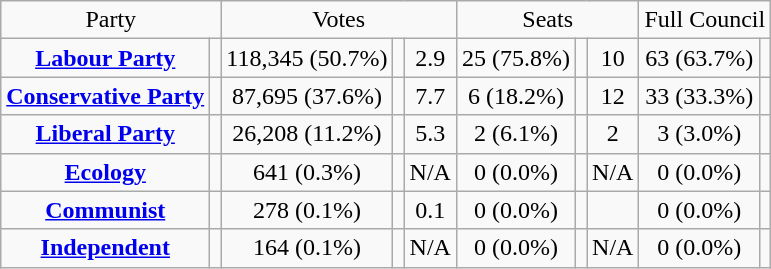<table class=wikitable style="text-align:center;">
<tr>
<td colspan=2>Party</td>
<td colspan=3>Votes</td>
<td colspan=3>Seats</td>
<td colspan=3>Full Council</td>
</tr>
<tr>
<td><strong><a href='#'>Labour Party</a></strong></td>
<td></td>
<td>118,345 (50.7%)</td>
<td></td>
<td> 2.9</td>
<td>25 (75.8%)</td>
<td></td>
<td> 10</td>
<td>63 (63.7%)</td>
<td></td>
</tr>
<tr>
<td><strong><a href='#'>Conservative Party</a></strong></td>
<td></td>
<td>87,695 (37.6%)</td>
<td></td>
<td> 7.7</td>
<td>6 (18.2%)</td>
<td></td>
<td> 12</td>
<td>33 (33.3%)</td>
<td></td>
</tr>
<tr>
<td><strong><a href='#'>Liberal Party</a></strong></td>
<td></td>
<td>26,208 (11.2%)</td>
<td></td>
<td> 5.3</td>
<td>2 (6.1%)</td>
<td></td>
<td> 2</td>
<td>3 (3.0%)</td>
<td></td>
</tr>
<tr>
<td><strong><a href='#'>Ecology</a></strong></td>
<td></td>
<td>641 (0.3%)</td>
<td></td>
<td>N/A</td>
<td>0 (0.0%)</td>
<td></td>
<td>N/A</td>
<td>0 (0.0%)</td>
<td></td>
</tr>
<tr>
<td><strong><a href='#'>Communist</a></strong></td>
<td></td>
<td>278 (0.1%)</td>
<td></td>
<td> 0.1</td>
<td>0 (0.0%)</td>
<td></td>
<td></td>
<td>0 (0.0%)</td>
<td></td>
</tr>
<tr>
<td><strong><a href='#'>Independent</a></strong></td>
<td></td>
<td>164 (0.1%)</td>
<td></td>
<td>N/A</td>
<td>0 (0.0%)</td>
<td></td>
<td>N/A</td>
<td>0 (0.0%)</td>
<td></td>
</tr>
</table>
